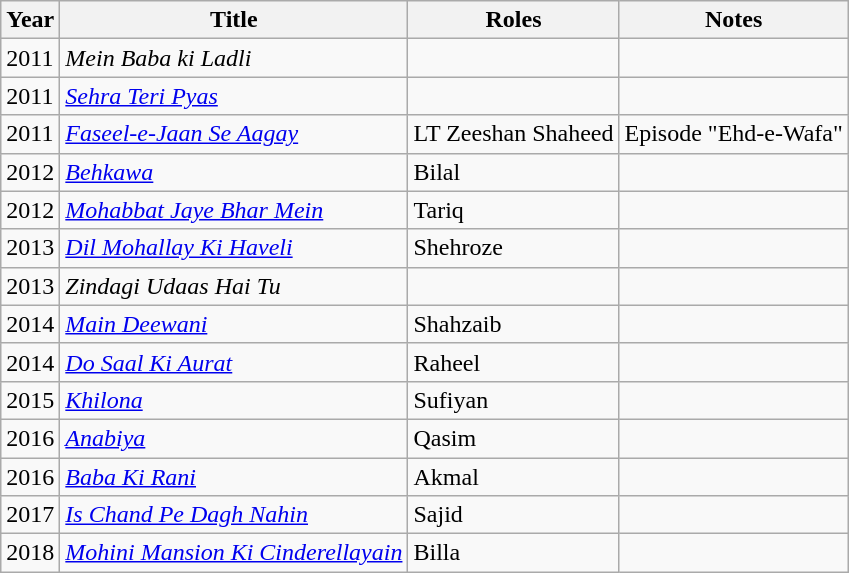<table class="wikitable">
<tr>
<th>Year</th>
<th>Title</th>
<th>Roles</th>
<th>Notes</th>
</tr>
<tr>
<td>2011</td>
<td><em>Mein Baba ki Ladli</em></td>
<td></td>
<td></td>
</tr>
<tr>
<td>2011</td>
<td><em><a href='#'>Sehra Teri Pyas</a></em></td>
<td></td>
<td></td>
</tr>
<tr>
<td>2011</td>
<td><em><a href='#'>Faseel-e-Jaan Se Aagay</a></em></td>
<td>LT Zeeshan Shaheed</td>
<td>Episode "Ehd-e-Wafa"</td>
</tr>
<tr>
<td>2012</td>
<td><em><a href='#'>Behkawa</a></em></td>
<td>Bilal</td>
<td></td>
</tr>
<tr>
<td>2012</td>
<td><em><a href='#'>Mohabbat Jaye Bhar Mein</a></em></td>
<td>Tariq</td>
<td></td>
</tr>
<tr>
<td>2013</td>
<td><em><a href='#'>Dil Mohallay Ki Haveli</a></em></td>
<td>Shehroze</td>
<td></td>
</tr>
<tr>
<td>2013</td>
<td><em>Zindagi Udaas Hai Tu</em></td>
<td></td>
<td></td>
</tr>
<tr>
<td>2014</td>
<td><em><a href='#'>Main Deewani</a></em></td>
<td>Shahzaib</td>
<td></td>
</tr>
<tr>
<td>2014</td>
<td><em><a href='#'>Do Saal Ki Aurat</a></em></td>
<td>Raheel</td>
<td></td>
</tr>
<tr>
<td>2015</td>
<td><em><a href='#'>Khilona</a></em></td>
<td>Sufiyan</td>
<td></td>
</tr>
<tr>
<td>2016</td>
<td><em><a href='#'>Anabiya</a></em></td>
<td>Qasim</td>
<td></td>
</tr>
<tr>
<td>2016</td>
<td><em><a href='#'>Baba Ki Rani</a></em></td>
<td>Akmal</td>
<td></td>
</tr>
<tr>
<td>2017</td>
<td><em><a href='#'>Is Chand Pe Dagh Nahin</a></em></td>
<td>Sajid</td>
<td></td>
</tr>
<tr>
<td>2018</td>
<td><em><a href='#'>Mohini Mansion Ki Cinderellayain</a></em></td>
<td>Billa</td>
<td></td>
</tr>
</table>
